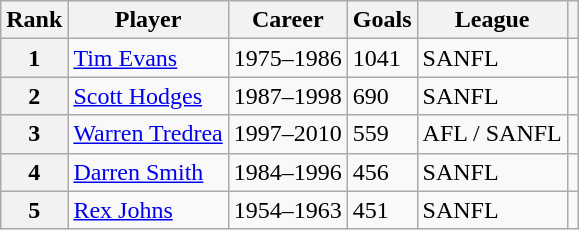<table class="wikitable">
<tr>
<th>Rank</th>
<th>Player</th>
<th>Career</th>
<th>Goals</th>
<th>League</th>
<th></th>
</tr>
<tr>
<th>1</th>
<td><a href='#'>Tim Evans</a></td>
<td>1975–1986</td>
<td>1041</td>
<td>SANFL</td>
<td></td>
</tr>
<tr>
<th>2</th>
<td><a href='#'>Scott Hodges</a></td>
<td>1987–1998</td>
<td>690</td>
<td>SANFL</td>
<td></td>
</tr>
<tr>
<th>3</th>
<td><a href='#'>Warren Tredrea</a></td>
<td>1997–2010</td>
<td>559</td>
<td>AFL / SANFL</td>
<td></td>
</tr>
<tr>
<th>4</th>
<td><a href='#'>Darren Smith</a></td>
<td>1984–1996</td>
<td>456</td>
<td>SANFL</td>
<td></td>
</tr>
<tr>
<th>5</th>
<td><a href='#'>Rex Johns</a></td>
<td>1954–1963</td>
<td>451</td>
<td>SANFL</td>
<td></td>
</tr>
</table>
